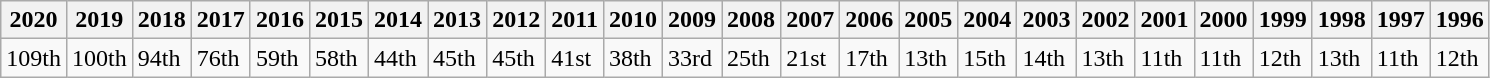<table class="wikitable">
<tr>
<th>2020</th>
<th>2019</th>
<th>2018</th>
<th>2017</th>
<th>2016</th>
<th>2015</th>
<th>2014</th>
<th>2013</th>
<th>2012</th>
<th>2011</th>
<th>2010</th>
<th>2009</th>
<th>2008</th>
<th>2007</th>
<th>2006</th>
<th>2005</th>
<th>2004</th>
<th>2003</th>
<th>2002</th>
<th>2001</th>
<th>2000</th>
<th>1999</th>
<th>1998</th>
<th>1997</th>
<th>1996</th>
</tr>
<tr>
<td>109th</td>
<td>100th</td>
<td>94th</td>
<td>76th</td>
<td>59th</td>
<td>58th</td>
<td>44th</td>
<td>45th</td>
<td>45th</td>
<td>41st</td>
<td>38th</td>
<td>33rd</td>
<td>25th</td>
<td>21st</td>
<td>17th</td>
<td>13th</td>
<td>15th</td>
<td>14th</td>
<td>13th</td>
<td>11th</td>
<td>11th</td>
<td>12th</td>
<td>13th</td>
<td>11th</td>
<td>12th</td>
</tr>
</table>
